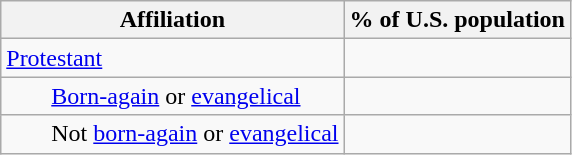<table class="wikitable sortable" font-size:80%;">
<tr>
<th>Affiliation</th>
<th colspan="2">% of U.S. population</th>
</tr>
<tr>
<td><a href='#'>Protestant</a></td>
<td align=right></td>
</tr>
<tr>
<td style="text-align:left; text-indent:30px;"><a href='#'>Born-again</a> or <a href='#'>evangelical</a></td>
<td align=right></td>
</tr>
<tr>
<td style="text-align:left; text-indent:30px;">Not <a href='#'>born-again</a> or <a href='#'>evangelical</a></td>
<td align=right></td>
</tr>
</table>
